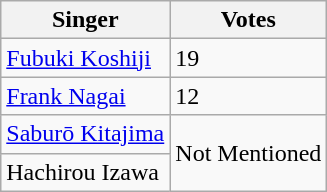<table class="wikitable">
<tr>
<th>Singer</th>
<th>Votes</th>
</tr>
<tr>
<td><a href='#'>Fubuki Koshiji</a></td>
<td>19</td>
</tr>
<tr>
<td><a href='#'>Frank Nagai</a></td>
<td>12</td>
</tr>
<tr>
<td><a href='#'>Saburō Kitajima</a></td>
<td rowspan=2>Not Mentioned</td>
</tr>
<tr>
<td>Hachirou Izawa</td>
</tr>
</table>
